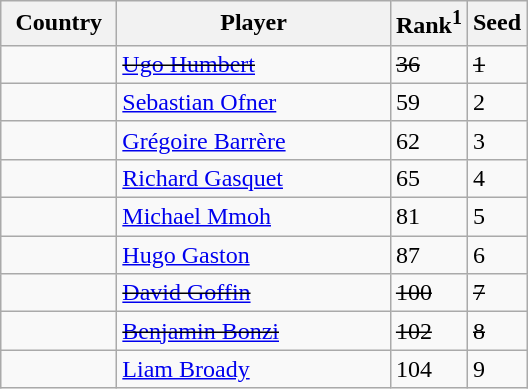<table class="sortable wikitable">
<tr>
<th width="70">Country</th>
<th width="175">Player</th>
<th>Rank<sup>1</sup></th>
<th>Seed</th>
</tr>
<tr>
<td><s></s></td>
<td><s><a href='#'>Ugo Humbert</a></s></td>
<td><s>36</s></td>
<td><s>1</s></td>
</tr>
<tr>
<td></td>
<td><a href='#'>Sebastian Ofner</a></td>
<td>59</td>
<td>2</td>
</tr>
<tr>
<td></td>
<td><a href='#'>Grégoire Barrère</a></td>
<td>62</td>
<td>3</td>
</tr>
<tr>
<td></td>
<td><a href='#'>Richard Gasquet</a></td>
<td>65</td>
<td>4</td>
</tr>
<tr>
<td></td>
<td><a href='#'>Michael Mmoh</a></td>
<td>81</td>
<td>5</td>
</tr>
<tr>
<td></td>
<td><a href='#'>Hugo Gaston</a></td>
<td>87</td>
<td>6</td>
</tr>
<tr>
<td><s></s></td>
<td><s><a href='#'>David Goffin</a></s></td>
<td><s>100</s></td>
<td><s>7</s></td>
</tr>
<tr>
<td><s></s></td>
<td><s><a href='#'>Benjamin Bonzi</a></s></td>
<td><s>102</s></td>
<td><s>8</s></td>
</tr>
<tr>
<td></td>
<td><a href='#'>Liam Broady</a></td>
<td>104</td>
<td>9</td>
</tr>
</table>
